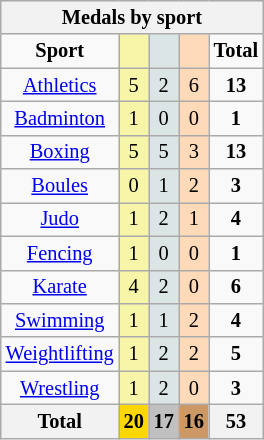<table class="wikitable" style="font-size:85%; text-align:center;">
<tr style="background:#efefef;">
<th colspan=5><strong>Medals by sport</strong></th>
</tr>
<tr>
<td><strong>Sport</strong></td>
<td style="background:#f7f6a8;"></td>
<td style="background:#dce5e5;"></td>
<td style="background:#ffdab9;"></td>
<td><strong>Total</strong></td>
</tr>
<tr>
<td><a href='#'>Athletics</a></td>
<td style="background:#F7F6A8;">5</td>
<td style="background:#DCE5E5;">2</td>
<td style="background:#FFDAB9;">6</td>
<td><strong>13</strong></td>
</tr>
<tr>
<td><a href='#'>Badminton</a></td>
<td style="background:#F7F6A8;">1</td>
<td style="background:#DCE5E5;">0</td>
<td style="background:#FFDAB9;">0</td>
<td><strong>1</strong></td>
</tr>
<tr>
<td><a href='#'>Boxing</a></td>
<td style="background:#F7F6A8;">5</td>
<td style="background:#DCE5E5;">5</td>
<td style="background:#FFDAB9;">3</td>
<td><strong>13</strong></td>
</tr>
<tr>
<td><a href='#'>Boules</a></td>
<td style="background:#F7F6A8;">0</td>
<td style="background:#DCE5E5;">1</td>
<td style="background:#FFDAB9;">2</td>
<td><strong>3</strong></td>
</tr>
<tr>
<td><a href='#'>Judo</a></td>
<td style="background:#F7F6A8;">1</td>
<td style="background:#DCE5E5;">2</td>
<td style="background:#FFDAB9;">1</td>
<td><strong>4</strong></td>
</tr>
<tr>
<td><a href='#'>Fencing</a></td>
<td style="background:#F7F6A8;">1</td>
<td style="background:#DCE5E5;">0</td>
<td style="background:#FFDAB9;">0</td>
<td><strong>1</strong></td>
</tr>
<tr>
<td><a href='#'>Karate</a></td>
<td style="background:#F7F6A8;">4</td>
<td style="background:#DCE5E5;">2</td>
<td style="background:#FFDAB9;">0</td>
<td><strong>6</strong></td>
</tr>
<tr>
<td><a href='#'>Swimming</a></td>
<td style="background:#F7F6A8;">1</td>
<td style="background:#DCE5E5;">1</td>
<td style="background:#FFDAB9;">2</td>
<td><strong>4</strong></td>
</tr>
<tr>
<td><a href='#'>Weightlifting</a></td>
<td style="background:#F7F6A8;">1</td>
<td style="background:#DCE5E5;">2</td>
<td style="background:#FFDAB9;">2</td>
<td><strong>5</strong></td>
</tr>
<tr>
<td><a href='#'>Wrestling</a></td>
<td style="background:#F7F6A8;">1</td>
<td style="background:#DCE5E5;">2</td>
<td style="background:#FFDAB9;">0</td>
<td><strong>3</strong></td>
</tr>
<tr>
<th>Total</th>
<th style="background:gold;">20</th>
<th style="background:silver;">17</th>
<th style="background:#c96;">16</th>
<th>53</th>
</tr>
</table>
